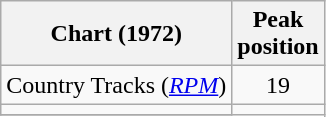<table class="wikitable sortable">
<tr>
<th>Chart (1972)</th>
<th>Peak<br>position</th>
</tr>
<tr>
<td>Country Tracks (<em><a href='#'>RPM</a></em>)</td>
<td align=center>19</td>
</tr>
<tr>
<td></td>
</tr>
<tr>
</tr>
</table>
